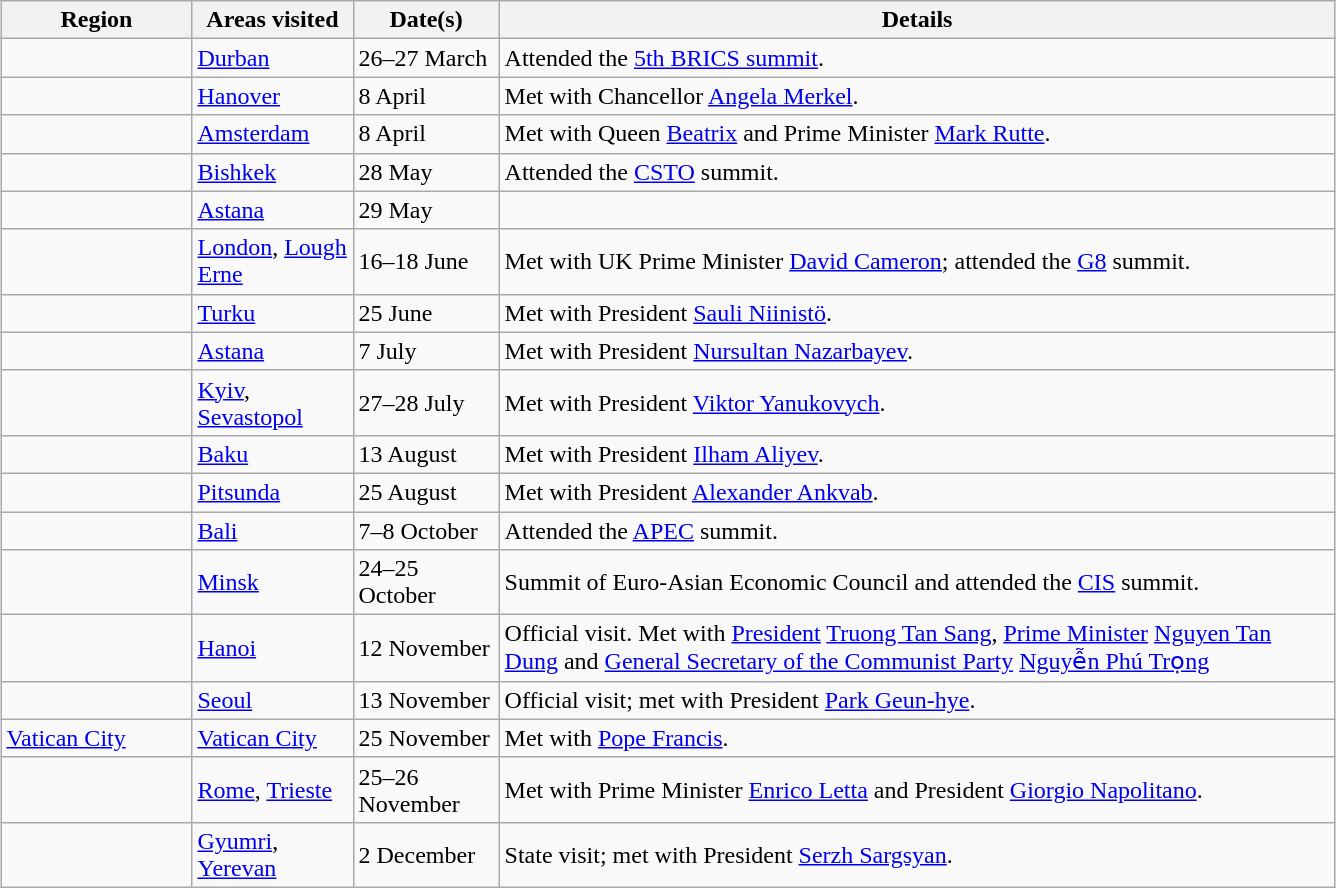<table class="wikitable sortable outercollapse" style="margin: 1em auto 1em auto">
<tr>
<th width=120>Region</th>
<th width=100>Areas visited</th>
<th width=90>Date(s)</th>
<th style="width:550px;" class="unsortable">Details</th>
</tr>
<tr>
<td></td>
<td><a href='#'>Durban</a></td>
<td>26–27 March</td>
<td>Attended the <a href='#'>5th BRICS summit</a>.</td>
</tr>
<tr>
<td></td>
<td><a href='#'>Hanover</a></td>
<td>8 April</td>
<td>Met with Chancellor <a href='#'>Angela Merkel</a>.</td>
</tr>
<tr>
<td></td>
<td><a href='#'>Amsterdam</a></td>
<td>8 April</td>
<td>Met with Queen <a href='#'>Beatrix</a> and Prime Minister <a href='#'>Mark Rutte</a>.</td>
</tr>
<tr>
<td></td>
<td><a href='#'>Bishkek</a></td>
<td>28 May</td>
<td>Attended the <a href='#'>CSTO</a> summit.</td>
</tr>
<tr>
<td></td>
<td><a href='#'>Astana</a></td>
<td>29 May</td>
<td></td>
</tr>
<tr>
<td></td>
<td><a href='#'>London</a>, <a href='#'>Lough Erne</a></td>
<td>16–18 June</td>
<td>Met with UK Prime Minister <a href='#'>David Cameron</a>; attended the <a href='#'>G8</a> summit.</td>
</tr>
<tr>
<td></td>
<td><a href='#'>Turku</a></td>
<td>25 June</td>
<td>Met with President <a href='#'>Sauli Niinistö</a>.</td>
</tr>
<tr>
<td></td>
<td><a href='#'>Astana</a></td>
<td>7 July</td>
<td>Met with President <a href='#'>Nursultan Nazarbayev</a>.</td>
</tr>
<tr>
<td></td>
<td><a href='#'>Kyiv</a>, <a href='#'>Sevastopol</a></td>
<td>27–28 July</td>
<td>Met with President <a href='#'>Viktor Yanukovych</a>.</td>
</tr>
<tr>
<td></td>
<td><a href='#'>Baku</a></td>
<td>13 August</td>
<td>Met with President <a href='#'>Ilham Aliyev</a>.</td>
</tr>
<tr>
<td></td>
<td><a href='#'>Pitsunda</a></td>
<td>25 August</td>
<td>Met with President <a href='#'>Alexander Ankvab</a>.</td>
</tr>
<tr>
<td></td>
<td><a href='#'>Bali</a></td>
<td>7–8 October</td>
<td>Attended the <a href='#'>APEC</a> summit.</td>
</tr>
<tr>
<td></td>
<td><a href='#'>Minsk</a></td>
<td>24–25 October</td>
<td>Summit of Euro-Asian Economic Council and attended the <a href='#'>CIS</a> summit.</td>
</tr>
<tr>
<td></td>
<td><a href='#'>Hanoi</a></td>
<td>12 November</td>
<td>Official visit. Met with <a href='#'>President</a> <a href='#'>Truong Tan Sang</a>, <a href='#'>Prime Minister</a> <a href='#'>Nguyen Tan Dung</a> and <a href='#'>General Secretary of the Communist Party</a> <a href='#'>Nguyễn Phú Trọng</a></td>
</tr>
<tr>
<td></td>
<td><a href='#'>Seoul</a></td>
<td>13 November</td>
<td>Official visit; met with President <a href='#'>Park Geun-hye</a>.</td>
</tr>
<tr>
<td> <a href='#'>Vatican City</a></td>
<td><a href='#'>Vatican City</a></td>
<td>25 November</td>
<td>Met with <a href='#'>Pope Francis</a>.</td>
</tr>
<tr>
<td></td>
<td><a href='#'>Rome</a>, <a href='#'>Trieste</a></td>
<td>25–26 November</td>
<td>Met with Prime Minister <a href='#'>Enrico Letta</a> and President <a href='#'>Giorgio Napolitano</a>.</td>
</tr>
<tr>
<td></td>
<td><a href='#'>Gyumri</a>, <a href='#'>Yerevan</a></td>
<td>2 December</td>
<td>State visit; met with President <a href='#'>Serzh Sargsyan</a>.</td>
</tr>
</table>
